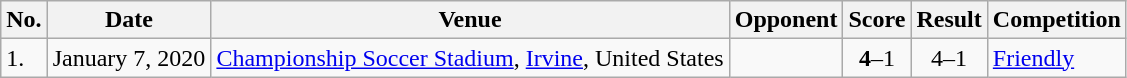<table class="wikitable">
<tr>
<th>No.</th>
<th>Date</th>
<th>Venue</th>
<th>Opponent</th>
<th>Score</th>
<th>Result</th>
<th>Competition</th>
</tr>
<tr>
<td>1.</td>
<td>January 7, 2020</td>
<td><a href='#'>Championship Soccer Stadium</a>, <a href='#'>Irvine</a>, United States</td>
<td></td>
<td align=center><strong>4</strong>–1</td>
<td align=center>4–1</td>
<td><a href='#'>Friendly</a></td>
</tr>
</table>
